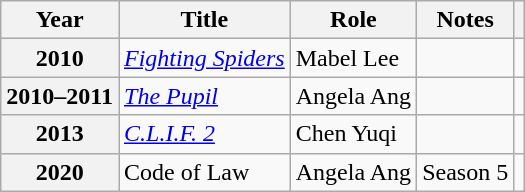<table class="wikitable sortable plainrowheaders">
<tr>
<th scope="col">Year</th>
<th scope="col">Title</th>
<th scope="col">Role</th>
<th scope="col" class="unsortable">Notes</th>
<th scope="col" class="unsortable"></th>
</tr>
<tr>
<th scope="row">2010</th>
<td><em><a href='#'>Fighting Spiders</a></em></td>
<td>Mabel Lee</td>
<td></td>
<td></td>
</tr>
<tr>
<th scope="row">2010–2011</th>
<td><em><a href='#'>The Pupil</a></em></td>
<td>Angela Ang</td>
<td></td>
<td></td>
</tr>
<tr>
<th scope="row">2013</th>
<td><em><a href='#'>C.L.I.F. 2</a></em></td>
<td>Chen Yuqi</td>
<td></td>
<td></td>
</tr>
<tr>
<th scope="row">2020</th>
<td>Code of Law</td>
<td>Angela Ang</td>
<td>Season 5</td>
<td></td>
</tr>
</table>
